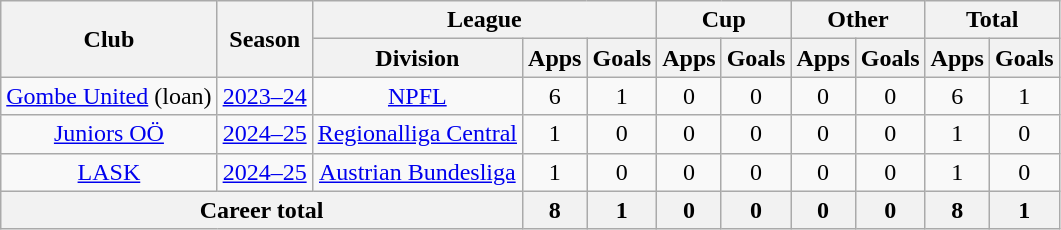<table class=wikitable style=text-align:center>
<tr>
<th rowspan="2">Club</th>
<th rowspan="2">Season</th>
<th colspan="3">League</th>
<th colspan="2">Cup</th>
<th colspan="2">Other</th>
<th colspan="2">Total</th>
</tr>
<tr>
<th>Division</th>
<th>Apps</th>
<th>Goals</th>
<th>Apps</th>
<th>Goals</th>
<th>Apps</th>
<th>Goals</th>
<th>Apps</th>
<th>Goals</th>
</tr>
<tr>
<td><a href='#'>Gombe United</a> (loan)</td>
<td><a href='#'>2023–24</a></td>
<td><a href='#'>NPFL</a></td>
<td>6</td>
<td>1</td>
<td>0</td>
<td>0</td>
<td>0</td>
<td>0</td>
<td>6</td>
<td>1</td>
</tr>
<tr>
<td><a href='#'>Juniors OÖ</a></td>
<td><a href='#'>2024–25</a></td>
<td><a href='#'>Regionalliga Central</a></td>
<td>1</td>
<td>0</td>
<td>0</td>
<td>0</td>
<td>0</td>
<td>0</td>
<td>1</td>
<td>0</td>
</tr>
<tr>
<td><a href='#'>LASK</a></td>
<td><a href='#'>2024–25</a></td>
<td><a href='#'>Austrian Bundesliga</a></td>
<td>1</td>
<td>0</td>
<td>0</td>
<td>0</td>
<td>0</td>
<td>0</td>
<td>1</td>
<td>0</td>
</tr>
<tr>
<th colspan="3">Career total</th>
<th>8</th>
<th>1</th>
<th>0</th>
<th>0</th>
<th>0</th>
<th>0</th>
<th>8</th>
<th>1</th>
</tr>
</table>
